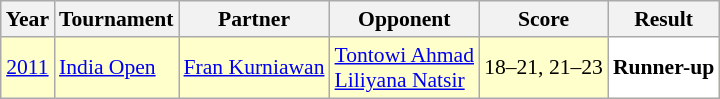<table class="sortable wikitable" style="font-size: 90%">
<tr>
<th>Year</th>
<th>Tournament</th>
<th>Partner</th>
<th>Opponent</th>
<th>Score</th>
<th>Result</th>
</tr>
<tr style="background:#FFFFCC">
<td align="center"><a href='#'>2011</a></td>
<td align="left"><a href='#'>India Open</a></td>
<td align="left"> <a href='#'>Fran Kurniawan</a></td>
<td align="left"> <a href='#'>Tontowi Ahmad</a> <br>  <a href='#'>Liliyana Natsir</a></td>
<td align="left">18–21, 21–23</td>
<td style="text-align:left; background:white"> <strong>Runner-up</strong></td>
</tr>
</table>
